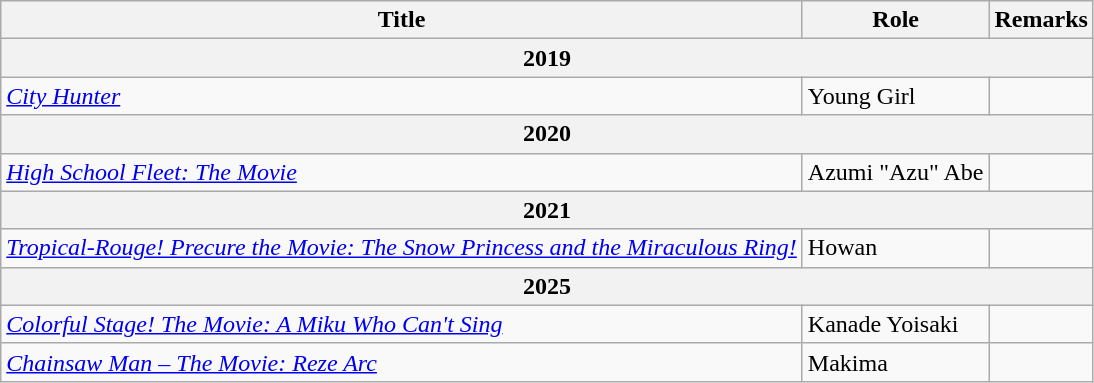<table class="wikitable">
<tr>
<th>Title</th>
<th>Role</th>
<th>Remarks</th>
</tr>
<tr>
<th colspan= '3'>2019</th>
</tr>
<tr>
<td><em><a href='#'>City Hunter</a></em></td>
<td>Young Girl</td>
<td></td>
</tr>
<tr>
<th colspan='3'>2020</th>
</tr>
<tr>
<td><em><a href='#'>High School Fleet: The Movie</a></em></td>
<td>Azumi "Azu" Abe</td>
<td></td>
</tr>
<tr>
<th Colspan='3'>2021</th>
</tr>
<tr>
<td><em><a href='#'> Tropical-Rouge! Precure the Movie: The Snow Princess and the Miraculous Ring!</a></em></td>
<td>Howan</td>
<td></td>
</tr>
<tr>
<th colspan='3'>2025</th>
</tr>
<tr>
<td><em><a href='#'>Colorful Stage! The Movie: A Miku Who Can't Sing</a></em></td>
<td>Kanade Yoisaki</td>
<td></td>
</tr>
<tr>
<td><em><a href='#'>Chainsaw Man – The Movie: Reze Arc</a></em></td>
<td>Makima</td>
<td></td>
</tr>
</table>
